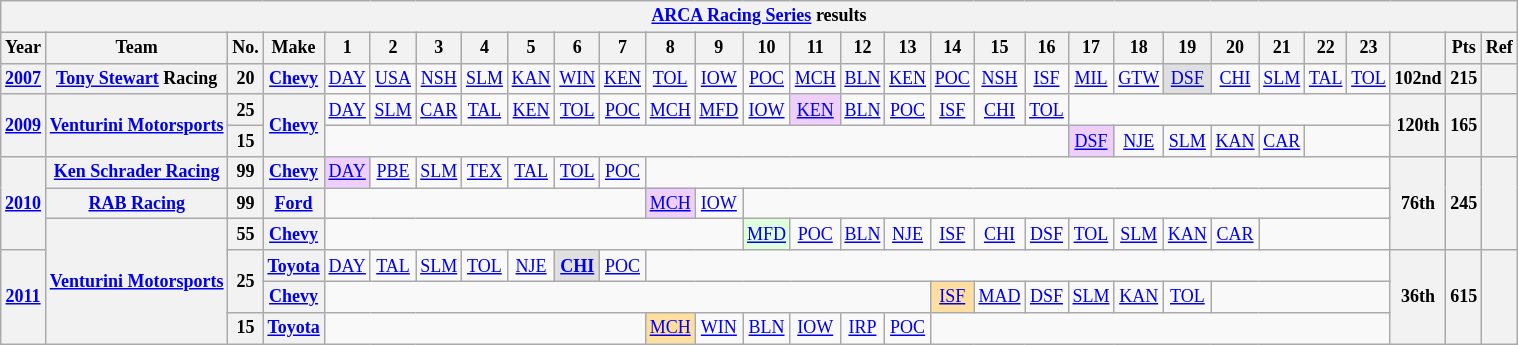<table class="wikitable" style="text-align:center; font-size:75%">
<tr>
<th colspan=30><a href='#'>ARCA Racing Series</a> results</th>
</tr>
<tr>
<th>Year</th>
<th>Team</th>
<th>No.</th>
<th>Make</th>
<th>1</th>
<th>2</th>
<th>3</th>
<th>4</th>
<th>5</th>
<th>6</th>
<th>7</th>
<th>8</th>
<th>9</th>
<th>10</th>
<th>11</th>
<th>12</th>
<th>13</th>
<th>14</th>
<th>15</th>
<th>16</th>
<th>17</th>
<th>18</th>
<th>19</th>
<th>20</th>
<th>21</th>
<th>22</th>
<th>23</th>
<th></th>
<th>Pts</th>
<th>Ref</th>
</tr>
<tr>
<th><a href='#'>2007</a></th>
<th><a href='#'>Tony Stewart</a> Racing</th>
<th>20</th>
<th><a href='#'>Chevy</a></th>
<td><a href='#'>DAY</a></td>
<td><a href='#'>USA</a></td>
<td><a href='#'>NSH</a></td>
<td><a href='#'>SLM</a></td>
<td><a href='#'>KAN</a></td>
<td><a href='#'>WIN</a></td>
<td><a href='#'>KEN</a></td>
<td><a href='#'>TOL</a></td>
<td><a href='#'>IOW</a></td>
<td><a href='#'>POC</a></td>
<td><a href='#'>MCH</a></td>
<td><a href='#'>BLN</a></td>
<td><a href='#'>KEN</a></td>
<td><a href='#'>POC</a></td>
<td><a href='#'>NSH</a></td>
<td><a href='#'>ISF</a></td>
<td><a href='#'>MIL</a></td>
<td><a href='#'>GTW</a></td>
<td style="background:#DFDFDF;"><a href='#'>DSF</a><br></td>
<td><a href='#'>CHI</a></td>
<td><a href='#'>SLM</a></td>
<td><a href='#'>TAL</a></td>
<td><a href='#'>TOL</a></td>
<th>102nd</th>
<th>215</th>
<th></th>
</tr>
<tr>
<th rowspan=2><a href='#'>2009</a></th>
<th rowspan=2><a href='#'>Venturini Motorsports</a></th>
<th>25</th>
<th rowspan=2><a href='#'>Chevy</a></th>
<td><a href='#'>DAY</a></td>
<td><a href='#'>SLM</a></td>
<td><a href='#'>CAR</a></td>
<td><a href='#'>TAL</a></td>
<td><a href='#'>KEN</a></td>
<td><a href='#'>TOL</a></td>
<td><a href='#'>POC</a></td>
<td><a href='#'>MCH</a></td>
<td><a href='#'>MFD</a></td>
<td><a href='#'>IOW</a></td>
<td style="background:#EFCFFF;"><a href='#'>KEN</a><br></td>
<td><a href='#'>BLN</a></td>
<td><a href='#'>POC</a></td>
<td><a href='#'>ISF</a></td>
<td><a href='#'>CHI</a></td>
<td><a href='#'>TOL</a></td>
<td colspan=7></td>
<th rowspan=2>120th</th>
<th rowspan=2>165</th>
<th rowspan=2></th>
</tr>
<tr>
<th>15</th>
<td colspan=16></td>
<td style="background:#EFCFFF;"><a href='#'>DSF</a><br></td>
<td><a href='#'>NJE</a></td>
<td><a href='#'>SLM</a></td>
<td><a href='#'>KAN</a></td>
<td><a href='#'>CAR</a></td>
<td colspan=2></td>
</tr>
<tr>
<th rowspan=3><a href='#'>2010</a></th>
<th><a href='#'>Ken Schrader Racing</a></th>
<th>99</th>
<th><a href='#'>Chevy</a></th>
<td style="background:#EFCFFF;"><a href='#'>DAY</a><br></td>
<td><a href='#'>PBE</a></td>
<td><a href='#'>SLM</a></td>
<td><a href='#'>TEX</a></td>
<td><a href='#'>TAL</a></td>
<td><a href='#'>TOL</a></td>
<td><a href='#'>POC</a></td>
<td colspan=16></td>
<th rowspan=3>76th</th>
<th rowspan=3>245</th>
<th rowspan=3></th>
</tr>
<tr>
<th><a href='#'>RAB Racing</a></th>
<th>99</th>
<th><a href='#'>Ford</a></th>
<td colspan=7></td>
<td style="background:#EFCFFF;"><a href='#'>MCH</a><br></td>
<td><a href='#'>IOW</a></td>
<td colspan=14></td>
</tr>
<tr>
<th rowspan=4><a href='#'>Venturini Motorsports</a></th>
<th>55</th>
<th><a href='#'>Chevy</a></th>
<td colspan=9></td>
<td style="background:#DFFFDF;"><a href='#'>MFD</a><br></td>
<td><a href='#'>POC</a></td>
<td><a href='#'>BLN</a></td>
<td><a href='#'>NJE</a></td>
<td><a href='#'>ISF</a></td>
<td><a href='#'>CHI</a></td>
<td><a href='#'>DSF</a></td>
<td><a href='#'>TOL</a></td>
<td><a href='#'>SLM</a></td>
<td><a href='#'>KAN</a></td>
<td><a href='#'>CAR</a></td>
<td colspan=3></td>
</tr>
<tr>
<th rowspan=3><a href='#'>2011</a></th>
<th rowspan=2>25</th>
<th><a href='#'>Toyota</a></th>
<td><a href='#'>DAY</a></td>
<td><a href='#'>TAL</a></td>
<td><a href='#'>SLM</a></td>
<td><a href='#'>TOL</a></td>
<td><a href='#'>NJE</a></td>
<td style="background:#DFDFDF;"><strong><a href='#'>CHI</a></strong><br></td>
<td><a href='#'>POC</a></td>
<td colspan=16></td>
<th rowspan=3>36th</th>
<th rowspan=3>615</th>
<th rowspan=3></th>
</tr>
<tr>
<th><a href='#'>Chevy</a></th>
<td colspan=13></td>
<td style="background:#FFDF9F;"><a href='#'>ISF</a><br></td>
<td><a href='#'>MAD</a></td>
<td><a href='#'>DSF</a></td>
<td><a href='#'>SLM</a></td>
<td><a href='#'>KAN</a></td>
<td><a href='#'>TOL</a></td>
<td colspan=4></td>
</tr>
<tr>
<th>15</th>
<th><a href='#'>Toyota</a></th>
<td colspan=7></td>
<td style="background:#FFDF9F;"><a href='#'>MCH</a><br></td>
<td><a href='#'>WIN</a></td>
<td><a href='#'>BLN</a></td>
<td><a href='#'>IOW</a></td>
<td><a href='#'>IRP</a></td>
<td><a href='#'>POC</a></td>
<td colspan=10></td>
</tr>
</table>
